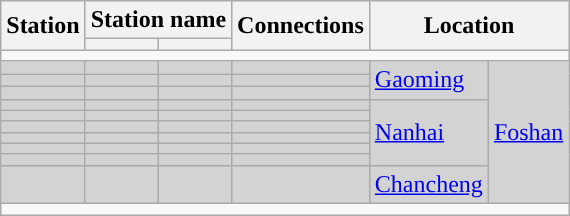<table class="wikitable">
<tr>
<th rowspan=2>Station</th>
<th colspan=2>Station name</th>
<th rowspan=2>Connections</th>
<th colspan=2 rowspan=2>Location</th>
</tr>
<tr>
<th></th>
<th></th>
</tr>
<tr style="background:#">
<td colspan=6></td>
</tr>
<tr bgcolor=lightgrey>
<td></td>
<td></td>
<td></td>
<td></td>
<td rowspan=3><a href='#'>Gaoming</a></td>
<td rowspan=10><a href='#'>Foshan</a></td>
</tr>
<tr bgcolor=lightgrey>
<td></td>
<td></td>
<td></td>
<td></td>
</tr>
<tr bgcolor=lightgrey>
<td></td>
<td></td>
<td></td>
<td></td>
</tr>
<tr bgcolor=lightgrey>
<td></td>
<td></td>
<td></td>
<td></td>
<td rowspan=6><a href='#'>Nanhai</a></td>
</tr>
<tr bgcolor=lightgrey>
<td></td>
<td></td>
<td></td>
<td></td>
</tr>
<tr bgcolor=lightgrey>
<td></td>
<td></td>
<td></td>
<td></td>
</tr>
<tr bgcolor=lightgrey>
<td></td>
<td></td>
<td></td>
<td></td>
</tr>
<tr bgcolor=lightgrey>
<td></td>
<td></td>
<td></td>
<td></td>
</tr>
<tr bgcolor=lightgrey>
<td></td>
<td></td>
<td></td>
<td></td>
</tr>
<tr bgcolor=lightgrey>
<td></td>
<td></td>
<td></td>
<td></td>
<td><a href='#'>Chancheng</a></td>
</tr>
<tr style="background:#">
<td colspan=6></td>
</tr>
</table>
